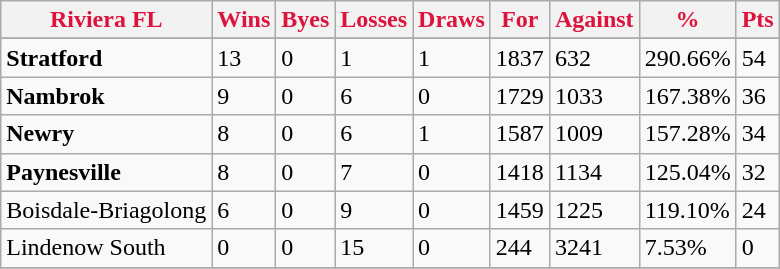<table class="wikitable">
<tr>
<th style="color:crimson">Riviera FL</th>
<th style="color:crimson">Wins</th>
<th style="color:crimson">Byes</th>
<th style="color:crimson">Losses</th>
<th style="color:crimson">Draws</th>
<th style="color:crimson">For</th>
<th style="color:crimson">Against</th>
<th style="color:crimson">%</th>
<th style="color:crimson">Pts</th>
</tr>
<tr>
</tr>
<tr>
</tr>
<tr>
<td><strong>	Stratford	</strong></td>
<td>13</td>
<td>0</td>
<td>1</td>
<td>1</td>
<td>1837</td>
<td>632</td>
<td>290.66%</td>
<td>54</td>
</tr>
<tr>
<td><strong>	Nambrok	</strong></td>
<td>9</td>
<td>0</td>
<td>6</td>
<td>0</td>
<td>1729</td>
<td>1033</td>
<td>167.38%</td>
<td>36</td>
</tr>
<tr>
<td><strong>	Newry	</strong></td>
<td>8</td>
<td>0</td>
<td>6</td>
<td>1</td>
<td>1587</td>
<td>1009</td>
<td>157.28%</td>
<td>34</td>
</tr>
<tr>
<td><strong>	Paynesville	</strong></td>
<td>8</td>
<td>0</td>
<td>7</td>
<td>0</td>
<td>1418</td>
<td>1134</td>
<td>125.04%</td>
<td>32</td>
</tr>
<tr>
<td>Boisdale-Briagolong</td>
<td>6</td>
<td>0</td>
<td>9</td>
<td>0</td>
<td>1459</td>
<td>1225</td>
<td>119.10%</td>
<td>24</td>
</tr>
<tr>
<td>Lindenow South</td>
<td>0</td>
<td>0</td>
<td>15</td>
<td>0</td>
<td>244</td>
<td>3241</td>
<td>7.53%</td>
<td>0</td>
</tr>
<tr>
</tr>
</table>
